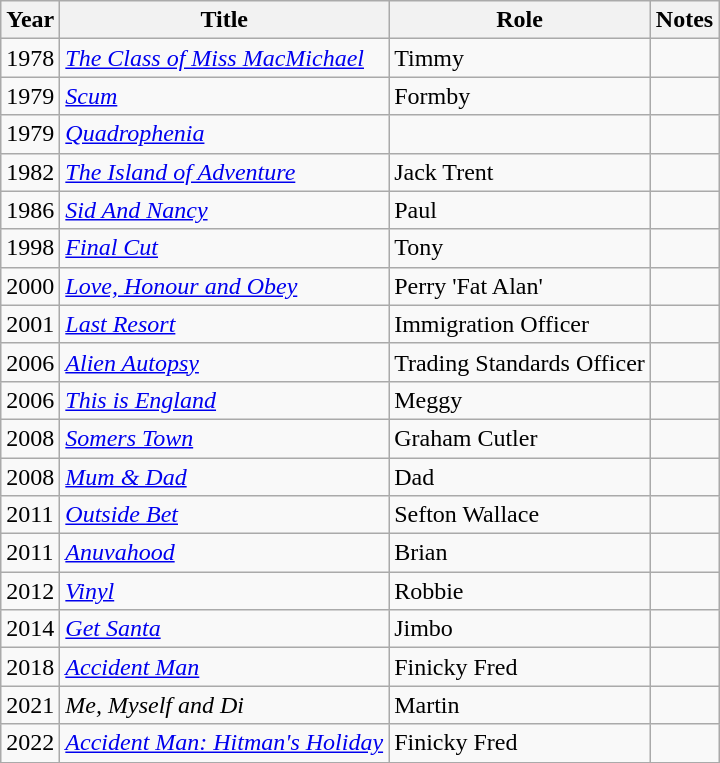<table class="wikitable">
<tr>
<th>Year</th>
<th>Title</th>
<th>Role</th>
<th>Notes</th>
</tr>
<tr>
<td>1978</td>
<td><em><a href='#'>The Class of Miss MacMichael</a></em></td>
<td>Timmy</td>
<td></td>
</tr>
<tr>
<td>1979</td>
<td><em><a href='#'>Scum</a></em></td>
<td>Formby</td>
<td></td>
</tr>
<tr>
<td>1979</td>
<td><em><a href='#'>Quadrophenia</a></em></td>
<td></td>
<td></td>
</tr>
<tr>
<td>1982</td>
<td><em><a href='#'>The Island of Adventure</a></em></td>
<td>Jack Trent</td>
<td></td>
</tr>
<tr>
<td>1986</td>
<td><em><a href='#'>Sid And Nancy</a></em></td>
<td>Paul</td>
<td></td>
</tr>
<tr>
<td>1998</td>
<td><em><a href='#'>Final Cut</a></em></td>
<td>Tony</td>
<td></td>
</tr>
<tr>
<td>2000</td>
<td><em><a href='#'>Love, Honour and Obey</a></em></td>
<td>Perry 'Fat Alan'</td>
<td></td>
</tr>
<tr>
<td>2001</td>
<td><em><a href='#'>Last Resort</a></em></td>
<td>Immigration Officer</td>
<td></td>
</tr>
<tr>
<td>2006</td>
<td><em><a href='#'>Alien Autopsy</a></em></td>
<td>Trading Standards Officer</td>
<td></td>
</tr>
<tr>
<td>2006</td>
<td><em><a href='#'>This is England</a></em></td>
<td>Meggy</td>
<td></td>
</tr>
<tr>
<td>2008</td>
<td><em><a href='#'>Somers Town</a></em></td>
<td>Graham Cutler</td>
<td></td>
</tr>
<tr>
<td>2008</td>
<td><em><a href='#'>Mum & Dad</a></em></td>
<td>Dad</td>
<td></td>
</tr>
<tr>
<td>2011</td>
<td><em><a href='#'>Outside Bet</a></em></td>
<td>Sefton Wallace</td>
<td></td>
</tr>
<tr>
<td>2011</td>
<td><em><a href='#'>Anuvahood</a></em></td>
<td>Brian</td>
<td></td>
</tr>
<tr>
<td>2012</td>
<td><em><a href='#'>Vinyl</a></em></td>
<td>Robbie</td>
<td></td>
</tr>
<tr>
<td>2014</td>
<td><em><a href='#'>Get Santa</a></em></td>
<td>Jimbo</td>
<td></td>
</tr>
<tr>
<td>2018</td>
<td><em><a href='#'>Accident Man</a></em></td>
<td>Finicky Fred</td>
<td></td>
</tr>
<tr>
<td>2021</td>
<td><em>Me, Myself and Di</em></td>
<td>Martin</td>
<td></td>
</tr>
<tr>
<td>2022</td>
<td><em><a href='#'>Accident Man: Hitman's Holiday</a></em></td>
<td>Finicky Fred</td>
<td></td>
</tr>
</table>
